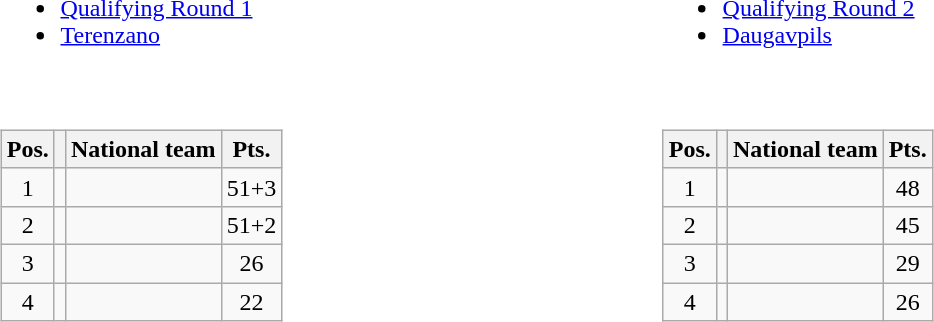<table width=70%>
<tr>
<td width=50%><br><ul><li><a href='#'>Qualifying Round 1</a></li><li> <a href='#'>Terenzano</a></li></ul></td>
<td width=50%><br><ul><li><a href='#'>Qualifying Round 2</a></li><li> <a href='#'>Daugavpils</a></li></ul></td>
</tr>
<tr>
<td><br><table class=wikitable>
<tr>
<th>Pos.</th>
<th></th>
<th>National team</th>
<th>Pts.</th>
</tr>
<tr align=center >
<td>1</td>
<td></td>
<td align=left></td>
<td>51+3</td>
</tr>
<tr align=center>
<td>2</td>
<td></td>
<td align=left></td>
<td>51+2</td>
</tr>
<tr align=center>
<td>3</td>
<td></td>
<td align=left></td>
<td>26</td>
</tr>
<tr align=center>
<td>4</td>
<td></td>
<td align=left></td>
<td>22</td>
</tr>
</table>
</td>
<td><br><table class=wikitable>
<tr>
<th>Pos.</th>
<th></th>
<th>National team</th>
<th>Pts.</th>
</tr>
<tr align=center >
<td>1</td>
<td></td>
<td align=left></td>
<td>48</td>
</tr>
<tr align=center>
<td>2</td>
<td></td>
<td align=left></td>
<td>45</td>
</tr>
<tr align=center>
<td>3</td>
<td></td>
<td align=left></td>
<td>29</td>
</tr>
<tr align=center>
<td>4</td>
<td></td>
<td align=left></td>
<td>26</td>
</tr>
</table>
</td>
</tr>
</table>
